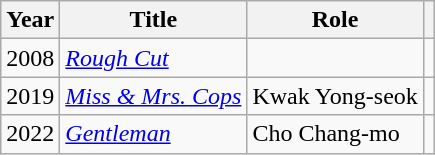<table class="wikitable sortable">
<tr>
<th scope="col">Year</th>
<th scope="col">Title</th>
<th scope="col">Role</th>
<th scope="col"></th>
</tr>
<tr>
<td>2008</td>
<td><em><a href='#'>Rough Cut</a></em></td>
<td></td>
<td></td>
</tr>
<tr>
<td>2019</td>
<td><em><a href='#'>Miss & Mrs. Cops</a></em></td>
<td>Kwak Yong-seok</td>
<td></td>
</tr>
<tr>
<td>2022</td>
<td><em><a href='#'>Gentleman</a></em></td>
<td>Cho Chang-mo</td>
<td></td>
</tr>
</table>
